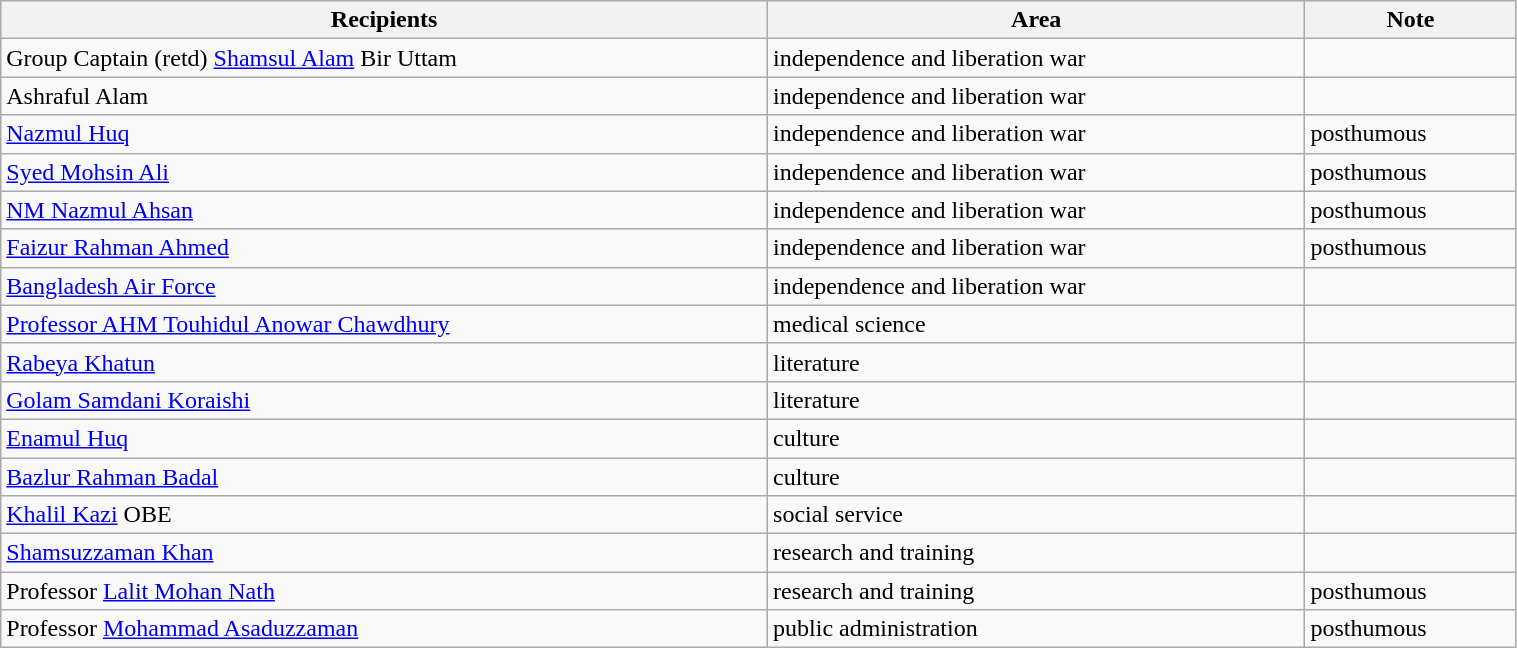<table class="wikitable" style="width:80%;">
<tr>
<th>Recipients</th>
<th>Area</th>
<th>Note</th>
</tr>
<tr>
<td>Group Captain (retd) <a href='#'>Shamsul Alam</a> Bir Uttam</td>
<td>independence and liberation war</td>
<td></td>
</tr>
<tr>
<td>Ashraful Alam</td>
<td>independence and liberation war</td>
<td></td>
</tr>
<tr>
<td><a href='#'>Nazmul Huq</a></td>
<td>independence and liberation war</td>
<td>posthumous</td>
</tr>
<tr>
<td><a href='#'>Syed Mohsin Ali</a></td>
<td>independence and liberation war</td>
<td>posthumous</td>
</tr>
<tr>
<td><a href='#'>NM Nazmul Ahsan</a></td>
<td>independence and liberation war</td>
<td>posthumous</td>
</tr>
<tr>
<td><a href='#'>Faizur Rahman Ahmed</a></td>
<td>independence and liberation war</td>
<td>posthumous</td>
</tr>
<tr>
<td><a href='#'>Bangladesh Air Force</a></td>
<td>independence and liberation war</td>
<td></td>
</tr>
<tr>
<td><a href='#'>Professor AHM Touhidul Anowar Chawdhury</a></td>
<td>medical science</td>
<td></td>
</tr>
<tr>
<td><a href='#'>Rabeya Khatun</a></td>
<td>literature</td>
<td></td>
</tr>
<tr>
<td><a href='#'>Golam Samdani Koraishi</a></td>
<td>literature</td>
<td></td>
</tr>
<tr>
<td><a href='#'>Enamul Huq</a></td>
<td>culture</td>
<td></td>
</tr>
<tr>
<td><a href='#'>Bazlur Rahman Badal</a></td>
<td>culture</td>
<td></td>
</tr>
<tr>
<td><a href='#'>Khalil Kazi</a> OBE</td>
<td>social service</td>
<td></td>
</tr>
<tr>
<td><a href='#'>Shamsuzzaman Khan</a></td>
<td>research and training</td>
<td></td>
</tr>
<tr>
<td>Professor <a href='#'>Lalit Mohan Nath</a></td>
<td>research and training</td>
<td>posthumous</td>
</tr>
<tr>
<td>Professor <a href='#'>Mohammad Asaduzzaman</a></td>
<td>public administration</td>
<td>posthumous</td>
</tr>
</table>
